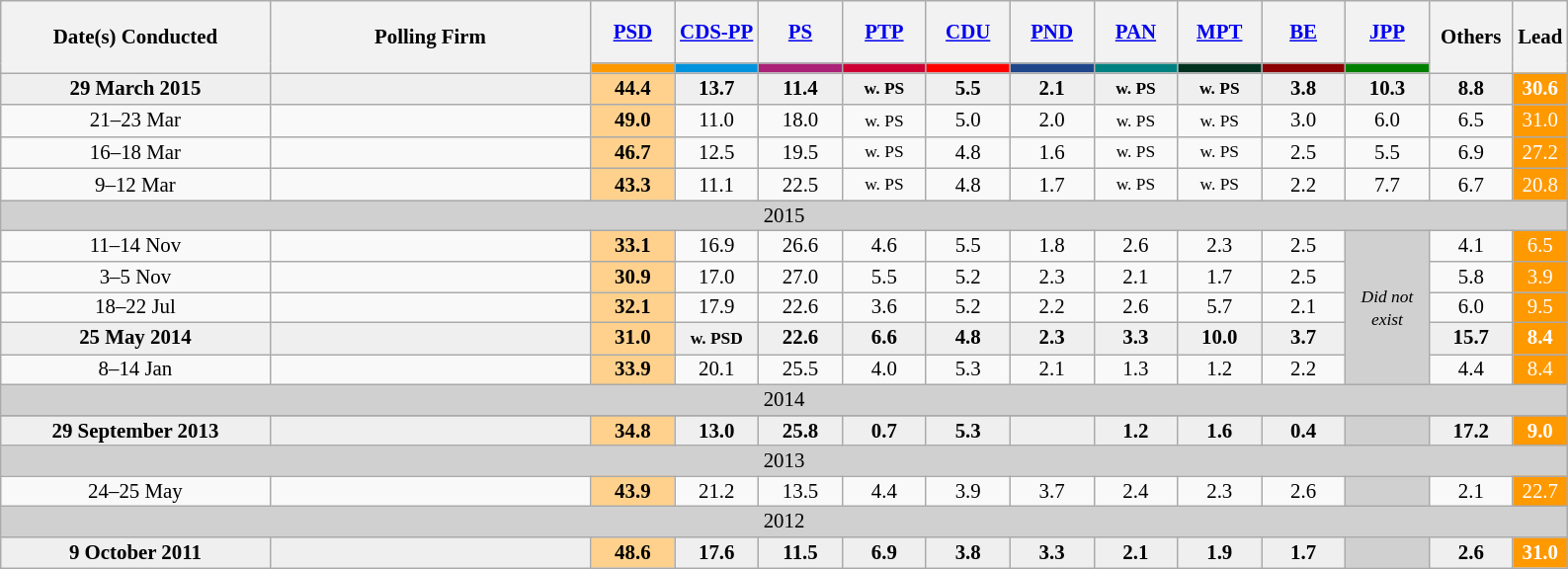<table class="wikitable" style="text-align:center; font-size:87%; line-height:14px;">
<tr style="height:42px;">
<th style="width:175px;" rowspan="2">Date(s) Conducted</th>
<th style="width:210px;" rowspan="2">Polling Firm</th>
<th><a href='#'><span>PSD</span></a></th>
<th><a href='#'><span>CDS-PP</span></a></th>
<th><a href='#'><span>PS</span></a></th>
<th><a href='#'><span>PTP</span></a></th>
<th><a href='#'><span>CDU</span></a></th>
<th><a href='#'><span>PND</span></a></th>
<th><a href='#'><span>PAN</span></a></th>
<th><a href='#'><span>MPT</span></a></th>
<th><a href='#'><span>BE</span></a></th>
<th><a href='#'><span>JPP</span></a></th>
<th style="width:50px;" rowspan="2">Others</th>
<th style="width:25px;" rowspan="2">Lead</th>
</tr>
<tr>
<th style="background:#FF9900; width:50px;"></th>
<th style="background:#0093DD; width:50px;"></th>
<th style="background:#aa2277; width:50px;"></th>
<th style="background:#CC0033; width:50px;"></th>
<th style="background:red; width:50px;"></th>
<th style="background:#1F468B; width:50px;"></th>
<th style="background:teal; width:50px;"></th>
<th style="background:#013220; width:50px;"></th>
<th style="background:darkRed; width:50px;"></th>
<th style="background:green; width:50px;"></th>
</tr>
<tr style="background:#EFEFEF; font-weight:bold;">
<td align="center">29 March 2015</td>
<td align="center"></td>
<td align="center" style="background:#FFD18D">44.4</td>
<td align="center">13.7</td>
<td align="center">11.4</td>
<td align="center"><small>w. PS</small></td>
<td align="center">5.5</td>
<td align="center">2.1</td>
<td align="center"><small>w. PS</small></td>
<td align="center"><small>w. PS</small></td>
<td align="center">3.8</td>
<td align="center">10.3</td>
<td align="center">8.8</td>
<td style="background:#FF9900; color:white">30.6</td>
</tr>
<tr>
<td align="center">21–23 Mar</td>
<td align="center"></td>
<td align="center" style="background:#FFD18D"><strong>49.0</strong></td>
<td align="center">11.0</td>
<td align="center">18.0</td>
<td align="center"><small>w. PS</small></td>
<td align="center">5.0</td>
<td align="center">2.0</td>
<td align="center"><small>w. PS</small></td>
<td align="center"><small>w. PS</small></td>
<td align="center">3.0</td>
<td align="center">6.0</td>
<td align="center">6.5</td>
<td style="background:#FF9900; color:white">31.0</td>
</tr>
<tr>
<td align="center">16–18 Mar</td>
<td align="center"></td>
<td align="center" style="background:#FFD18D"><strong>46.7</strong></td>
<td align="center">12.5</td>
<td align="center">19.5</td>
<td align="center"><small>w. PS</small></td>
<td align="center">4.8</td>
<td align="center">1.6</td>
<td align="center"><small>w. PS</small></td>
<td align="center"><small>w. PS</small></td>
<td align="center">2.5</td>
<td align="center">5.5</td>
<td align="center">6.9</td>
<td style="background:#FF9900; color:white">27.2</td>
</tr>
<tr>
<td align="center">9–12 Mar</td>
<td align="center"></td>
<td align="center" style="background:#FFD18D"><strong>43.3</strong></td>
<td align="center">11.1</td>
<td align="center">22.5</td>
<td align="center"><small>w. PS</small></td>
<td align="center">4.8</td>
<td align="center">1.7</td>
<td align="center"><small>w. PS</small></td>
<td align="center"><small>w. PS</small></td>
<td align="center">2.2</td>
<td align="center">7.7</td>
<td align="center">6.7</td>
<td style="background:#FF9900; color:white">20.8</td>
</tr>
<tr>
<td colspan="16" style="background:#D0D0D0; color:black">2015</td>
</tr>
<tr>
<td align="center">11–14 Nov</td>
<td align="center"></td>
<td align="center" style="background:#FFD18D"><strong>33.1</strong></td>
<td align="center">16.9</td>
<td align="center">26.6</td>
<td align="center">4.6</td>
<td align="center">5.5</td>
<td align="center">1.8</td>
<td align="center">2.6</td>
<td align="center">2.3</td>
<td align="center">2.5</td>
<td style="background:#D0D0D0; width:1px;" rowspan="5"><small><em>Did not exist</em></small></td>
<td align="center">4.1</td>
<td style="background:#FF9900; color:white">6.5</td>
</tr>
<tr>
<td align="center">3–5 Nov</td>
<td align="center"></td>
<td align="center" style="background:#FFD18D"><strong>30.9</strong></td>
<td align="center">17.0</td>
<td align="center">27.0</td>
<td align="center">5.5</td>
<td align="center">5.2</td>
<td align="center">2.3</td>
<td align="center">2.1</td>
<td align="center">1.7</td>
<td align="center">2.5</td>
<td align="center">5.8</td>
<td style="background:#FF9900; color:white">3.9</td>
</tr>
<tr>
<td align="center">18–22 Jul</td>
<td align="center"></td>
<td align="center" style="background:#FFD18D"><strong>32.1</strong></td>
<td align="center">17.9</td>
<td align="center">22.6</td>
<td align="center">3.6</td>
<td align="center">5.2</td>
<td align="center">2.2</td>
<td align="center">2.6</td>
<td align="center">5.7</td>
<td align="center">2.1</td>
<td align="center">6.0</td>
<td style="background:#FF9900; color:white">9.5</td>
</tr>
<tr style="background:#EFEFEF; font-weight:bold;">
<td align="center">25 May 2014</td>
<td align="center"></td>
<td align="center" style="background:#FFD18D">31.0</td>
<td align="center"><small>w. PSD</small></td>
<td align="center">22.6</td>
<td align="center">6.6</td>
<td align="center">4.8</td>
<td align="center">2.3</td>
<td align="center">3.3</td>
<td align="center">10.0</td>
<td align="center">3.7</td>
<td align="center">15.7</td>
<td style="background:#FF9900; color:white">8.4</td>
</tr>
<tr>
<td align="center">8–14 Jan</td>
<td align="center"></td>
<td align="center" style="background:#FFD18D"><strong>33.9</strong></td>
<td align="center">20.1</td>
<td align="center">25.5</td>
<td align="center">4.0</td>
<td align="center">5.3</td>
<td align="center">2.1</td>
<td align="center">1.3</td>
<td align="center">1.2</td>
<td align="center">2.2</td>
<td align="center">4.4</td>
<td style="background:#FF9900; color:white">8.4</td>
</tr>
<tr>
<td colspan="16" style="background:#D0D0D0; color:black">2014</td>
</tr>
<tr>
</tr>
<tr style="background:#EFEFEF; font-weight:bold;">
<td>29 September 2013</td>
<td></td>
<td align="center" style="background:#FFD18D">34.8</td>
<td align="center">13.0</td>
<td align="center">25.8</td>
<td align="center">0.7</td>
<td align="center">5.3</td>
<td></td>
<td align="center">1.2</td>
<td align="center">1.6</td>
<td align="center">0.4</td>
<td style="background:#D0D0D0; width:1px;"></td>
<td align="center">17.2</td>
<td style="background:#FF9900; color:white">9.0</td>
</tr>
<tr>
<td colspan="16" style="background:#D0D0D0; color:black">2013</td>
</tr>
<tr>
<td align="center">24–25 May</td>
<td align="center"></td>
<td align="center" style="background:#FFD18D"><strong>43.9</strong></td>
<td align="center">21.2</td>
<td align="center">13.5</td>
<td align="center">4.4</td>
<td align="center">3.9</td>
<td align="center">3.7</td>
<td align="center">2.4</td>
<td align="center">2.3</td>
<td align="center">2.6</td>
<td style="background:#D0D0D0; width:1px;"></td>
<td align="center">2.1</td>
<td style="background:#FF9900; color:white">22.7</td>
</tr>
<tr>
<td colspan="16" style="background:#D0D0D0; color:black">2012</td>
</tr>
<tr style="background:#EFEFEF; font-weight:bold;">
<td align="center">9 October 2011</td>
<td align="center"></td>
<td align="center" style="background:#FFD18D">48.6</td>
<td align="center">17.6</td>
<td align="center">11.5</td>
<td align="center">6.9</td>
<td align="center">3.8</td>
<td align="center">3.3</td>
<td align="center">2.1</td>
<td align="center">1.9</td>
<td align="center">1.7</td>
<td style="background:#D0D0D0; width:1px;"></td>
<td align="center">2.6</td>
<td style="background:#FF9900; color:white">31.0</td>
</tr>
</table>
